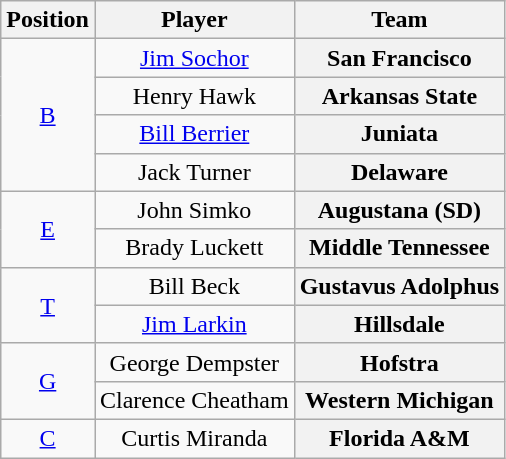<table class="wikitable">
<tr>
<th>Position</th>
<th>Player</th>
<th>Team</th>
</tr>
<tr style="text-align:center;">
<td rowspan="4"><a href='#'>B</a></td>
<td><a href='#'>Jim Sochor</a></td>
<th Style = >San Francisco</th>
</tr>
<tr style="text-align:center;">
<td>Henry Hawk</td>
<th Style = >Arkansas State</th>
</tr>
<tr style="text-align:center;">
<td><a href='#'>Bill Berrier</a></td>
<th Style = >Juniata</th>
</tr>
<tr style="text-align:center;">
<td>Jack Turner</td>
<th Style = >Delaware</th>
</tr>
<tr style="text-align:center;">
<td rowspan="2"><a href='#'>E</a></td>
<td>John Simko</td>
<th Style = >Augustana (SD)</th>
</tr>
<tr style="text-align:center;">
<td>Brady Luckett</td>
<th Style = >Middle Tennessee</th>
</tr>
<tr style="text-align:center;">
<td rowspan="2"><a href='#'>T</a></td>
<td>Bill Beck</td>
<th Style = >Gustavus Adolphus</th>
</tr>
<tr style="text-align:center;">
<td><a href='#'>Jim Larkin</a></td>
<th Style = >Hillsdale</th>
</tr>
<tr style="text-align:center;">
<td rowspan="2"><a href='#'>G</a></td>
<td>George Dempster</td>
<th Style = >Hofstra</th>
</tr>
<tr style="text-align:center;">
<td>Clarence Cheatham</td>
<th Style = >Western Michigan</th>
</tr>
<tr style="text-align:center;">
<td><a href='#'>C</a></td>
<td>Curtis Miranda</td>
<th Style = >Florida A&M</th>
</tr>
</table>
